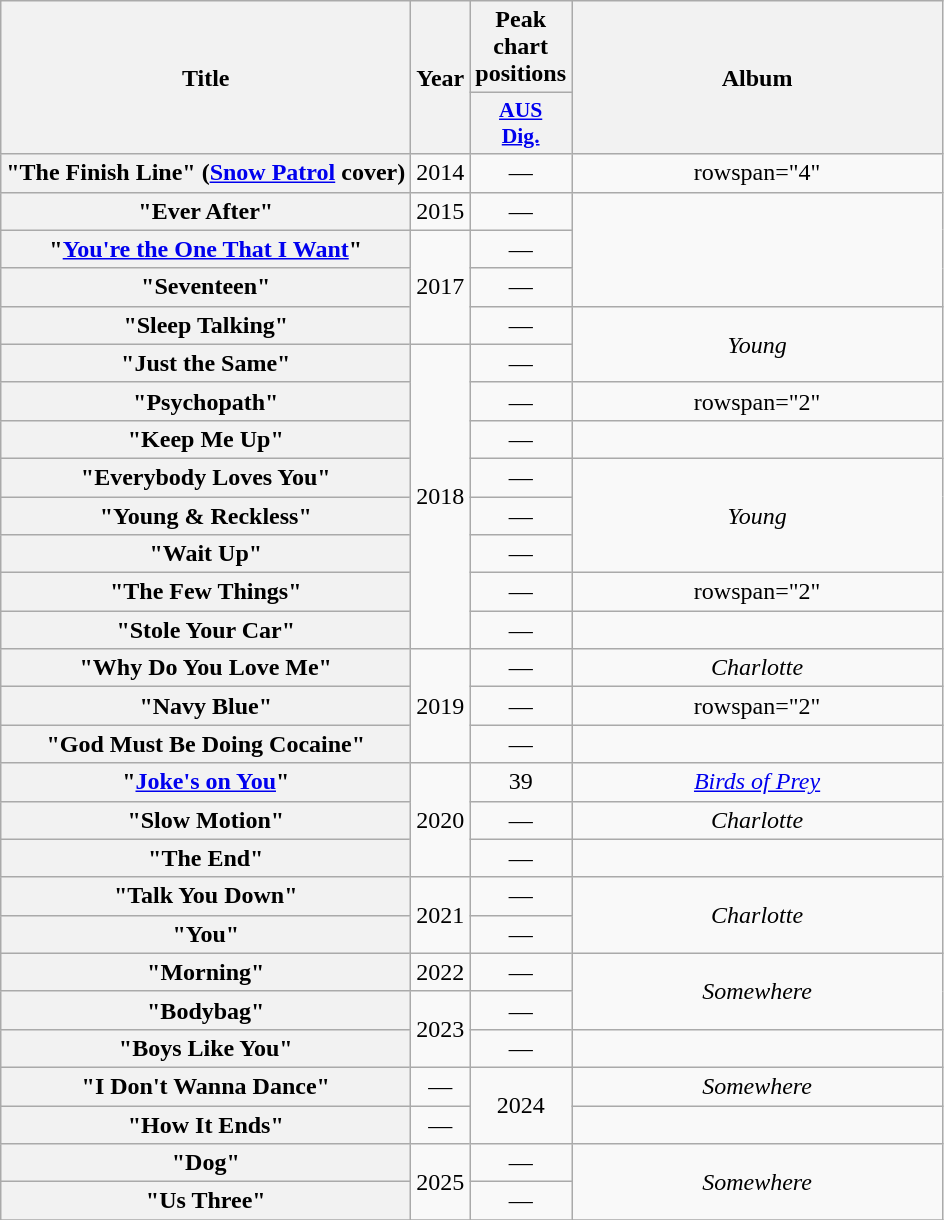<table class="wikitable plainrowheaders" style="text-align:center">
<tr>
<th scope="col" rowspan="2">Title</th>
<th scope="col" rowspan="2" style="width:1em;">Year</th>
<th scope="col" colspan="1">Peak chart positions</th>
<th scope="col" rowspan="2" style="width:15em;">Album</th>
</tr>
<tr>
<th scope="col" style="width:3em;font-size:90%;"><a href='#'>AUS<br>Dig.</a><br></th>
</tr>
<tr>
<th scope="row">"The Finish Line" (<a href='#'>Snow Patrol</a> cover)</th>
<td>2014</td>
<td>—</td>
<td>rowspan="4" </td>
</tr>
<tr>
<th scope="row">"Ever After"</th>
<td>2015</td>
<td>—</td>
</tr>
<tr>
<th scope="row">"<a href='#'>You're the One That I Want</a>"</th>
<td rowspan="3">2017</td>
<td>—</td>
</tr>
<tr>
<th scope="row">"Seventeen"</th>
<td>—</td>
</tr>
<tr>
<th scope="row">"Sleep Talking"</th>
<td>—</td>
<td rowspan="2"><em>Young</em></td>
</tr>
<tr>
<th scope="row">"Just the Same"</th>
<td rowspan="8">2018</td>
<td>—</td>
</tr>
<tr>
<th scope="row">"Psychopath" </th>
<td>—</td>
<td>rowspan="2" </td>
</tr>
<tr>
<th scope="row">"Keep Me Up"</th>
<td>—</td>
</tr>
<tr>
<th scope="row">"Everybody Loves You"</th>
<td>—</td>
<td rowspan="3"><em>Young</em></td>
</tr>
<tr>
<th scope="row">"Young & Reckless"</th>
<td>—</td>
</tr>
<tr>
<th scope="row">"Wait Up"</th>
<td>—</td>
</tr>
<tr>
<th scope="row">"The Few Things" </th>
<td>—</td>
<td>rowspan="2" </td>
</tr>
<tr>
<th scope="row">"Stole Your Car"</th>
<td>—</td>
</tr>
<tr>
<th scope="row">"Why Do You Love Me"</th>
<td rowspan="3">2019</td>
<td>—</td>
<td><em>Charlotte</em></td>
</tr>
<tr>
<th scope="row">"Navy Blue"</th>
<td>—</td>
<td>rowspan="2" </td>
</tr>
<tr>
<th scope="row">"God Must Be Doing Cocaine"</th>
<td>—</td>
</tr>
<tr>
<th scope="row">"<a href='#'>Joke's on You</a>"</th>
<td rowspan="3">2020</td>
<td>39</td>
<td><em><a href='#'>Birds of Prey</a></em></td>
</tr>
<tr>
<th scope="row">"Slow Motion"</th>
<td>—</td>
<td><em>Charlotte</em></td>
</tr>
<tr>
<th scope="row">"The End" </th>
<td>―</td>
<td></td>
</tr>
<tr>
<th scope="row">"Talk You Down"</th>
<td rowspan="2">2021</td>
<td>―</td>
<td rowspan="2"><em>Charlotte</em></td>
</tr>
<tr>
<th scope="row">"You"</th>
<td>―</td>
</tr>
<tr>
<th scope="row">"Morning"</th>
<td>2022</td>
<td>―</td>
<td rowspan = "2"><em>Somewhere</em></td>
</tr>
<tr>
<th scope="row">"Bodybag"</th>
<td rowspan="2">2023</td>
<td>―</td>
</tr>
<tr>
<th scope="row">"Boys Like You"</th>
<td>―</td>
<td></td>
</tr>
<tr>
<th scope="row">"I Don't Wanna Dance"</th>
<td>―</td>
<td rowspan="2">2024</td>
<td><em>Somewhere</em></td>
</tr>
<tr>
<th scope="row">"How It Ends"</th>
<td>―</td>
<td></td>
</tr>
<tr>
<th scope="row">"Dog"</th>
<td rowspan = "2">2025</td>
<td>―</td>
<td rowspan = "2"><em>Somewhere</em></td>
</tr>
<tr>
<th scope="row">"Us Three"</th>
<td>―</td>
</tr>
<tr>
</tr>
</table>
